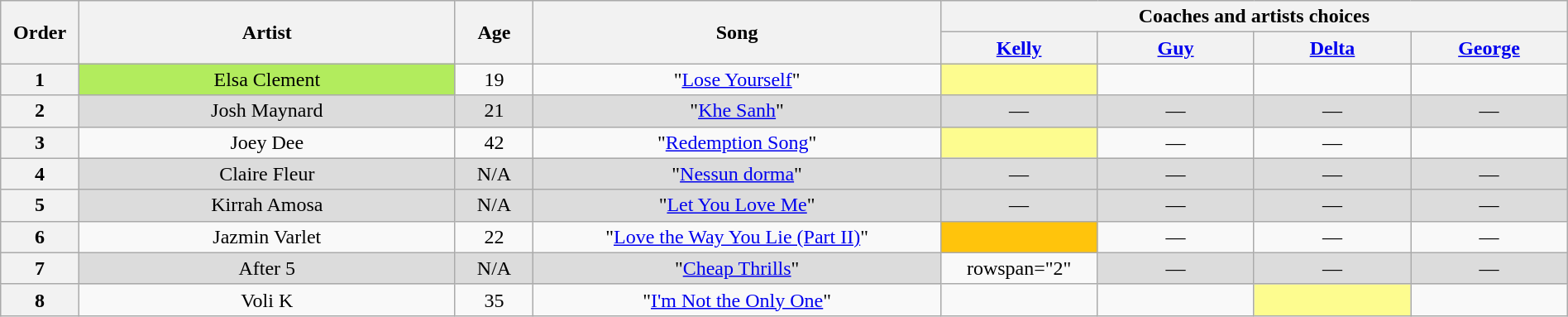<table class="wikitable" style="text-align:center; width:100%;">
<tr>
<th scope="col" rowspan="2" style="width:05%;">Order</th>
<th scope="col" rowspan="2" style="width:24%;">Artist</th>
<th scope="col" rowspan="2" style="width:05%;">Age</th>
<th scope="col" rowspan="2" style="width:26%;">Song</th>
<th colspan="4" style="width:40%;">Coaches and artists choices</th>
</tr>
<tr>
<th style="width:10%;"><a href='#'>Kelly</a></th>
<th style="width:10%;"><a href='#'>Guy</a></th>
<th style="width:10%;"><a href='#'>Delta</a></th>
<th style="width:10%;"><a href='#'>George</a></th>
</tr>
<tr>
<th>1</th>
<td style="background-color:#B2EC5D;">Elsa Clement</td>
<td>19</td>
<td>"<a href='#'>Lose Yourself</a>"</td>
<td style="background-color:#FDFC8F;"> <strong></strong> </td>
<td> <strong></strong> </td>
<td> <strong></strong> </td>
<td> <strong></strong> </td>
</tr>
<tr>
<th>2</th>
<td style="background-color:#DCDCDC;">Josh Maynard</td>
<td style="background-color:#DCDCDC;">21</td>
<td style="background-color:#DCDCDC;">"<a href='#'>Khe Sanh</a>"</td>
<td style="background-color:#DCDCDC;">—</td>
<td style="background-color:#DCDCDC;">—</td>
<td style="background-color:#DCDCDC;">—</td>
<td style="background-color:#DCDCDC;">—</td>
</tr>
<tr>
<th>3</th>
<td>Joey Dee</td>
<td>42</td>
<td>"<a href='#'>Redemption Song</a>"</td>
<td style="background-color:#FDFC8F;"> <strong></strong> </td>
<td>—</td>
<td>—</td>
<td> <strong></strong> </td>
</tr>
<tr>
<th>4</th>
<td style="background-color:#DCDCDC;">Claire Fleur</td>
<td style="background-color:#DCDCDC;">N/A</td>
<td style="background-color:#DCDCDC;">"<a href='#'>Nessun dorma</a>"</td>
<td style="background-color:#DCDCDC;">—</td>
<td style="background-color:#DCDCDC;">—</td>
<td style="background-color:#DCDCDC;">—</td>
<td style="background-color:#DCDCDC;">—</td>
</tr>
<tr>
<th>5</th>
<td style="background-color:#DCDCDC;">Kirrah Amosa</td>
<td style="background-color:#DCDCDC;">N/A</td>
<td style="background-color:#DCDCDC;">"<a href='#'>Let You Love Me</a>"</td>
<td style="background-color:#DCDCDC;">—</td>
<td style="background-color:#DCDCDC;">—</td>
<td style="background-color:#DCDCDC;">—</td>
<td style="background-color:#DCDCDC;">—</td>
</tr>
<tr>
<th>6</th>
<td>Jazmin Varlet</td>
<td>22</td>
<td>"<a href='#'>Love the Way You Lie (Part II)</a>"</td>
<td style="background-color:#FFC40C;"> <strong></strong> </td>
<td>—</td>
<td>—</td>
<td>—</td>
</tr>
<tr>
<th>7</th>
<td style="background-color:#DCDCDC;">After 5</td>
<td style="background-color:#DCDCDC;">N/A</td>
<td style="background-color:#DCDCDC;">"<a href='#'>Cheap Thrills</a>"</td>
<td>rowspan="2" </td>
<td style="background-color:#DCDCDC;">—</td>
<td style="background-color:#DCDCDC;">—</td>
<td style="background-color:#DCDCDC;">—</td>
</tr>
<tr>
<th>8</th>
<td>Voli K</td>
<td>35</td>
<td>"<a href='#'>I'm Not the Only One</a>"</td>
<td> <strong></strong> </td>
<td> <strong></strong> </td>
<td style="background-color:#FDFC8F;"> <strong></strong> </td>
</tr>
</table>
